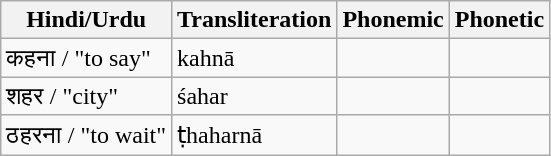<table class="wikitable">
<tr>
<th>Hindi/Urdu</th>
<th>Transliteration</th>
<th>Phonemic</th>
<th>Phonetic</th>
</tr>
<tr>
<td>कहना /  "to say"</td>
<td>kahnā</td>
<td></td>
<td></td>
</tr>
<tr>
<td>शहर /  "city"</td>
<td>śahar</td>
<td></td>
<td></td>
</tr>
<tr>
<td>ठहरना /  "to wait"</td>
<td>ṭhaharnā</td>
<td></td>
<td></td>
</tr>
</table>
